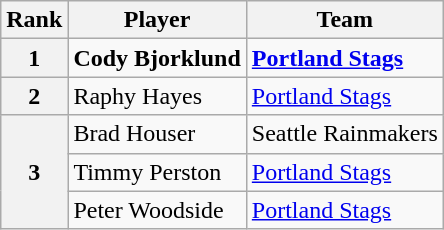<table class="wikitable sortable">
<tr>
<th>Rank</th>
<th>Player</th>
<th>Team</th>
</tr>
<tr>
<th>1</th>
<td data-sort-value="Bjorklund, Cody"><strong>Cody Bjorklund</strong></td>
<td><strong><a href='#'>Portland Stags</a></strong></td>
</tr>
<tr>
<th>2</th>
<td data-sort-value="Hayes, Raphy">Raphy Hayes</td>
<td><a href='#'>Portland Stags</a></td>
</tr>
<tr>
<th rowspan="3">3</th>
<td data-sort-value="Houser, Brad">Brad Houser</td>
<td>Seattle Rainmakers</td>
</tr>
<tr>
<td data-sort-value="Perston, Timmy">Timmy Perston</td>
<td><a href='#'>Portland Stags</a></td>
</tr>
<tr>
<td data-sort-value="Woodside, Peter">Peter Woodside</td>
<td><a href='#'>Portland Stags</a></td>
</tr>
</table>
